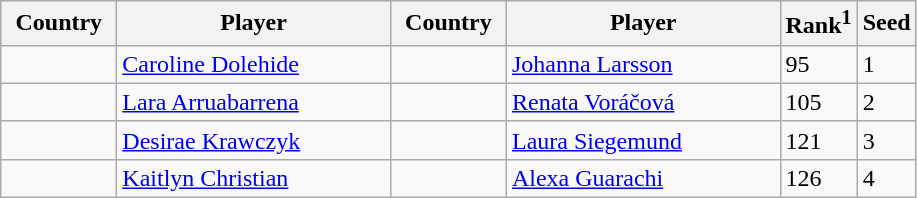<table class="sortable wikitable">
<tr>
<th width="70">Country</th>
<th width="175">Player</th>
<th width="70">Country</th>
<th width="175">Player</th>
<th>Rank<sup>1</sup></th>
<th>Seed</th>
</tr>
<tr>
<td></td>
<td><a href='#'>Caroline Dolehide</a></td>
<td></td>
<td><a href='#'>Johanna Larsson</a></td>
<td>95</td>
<td>1</td>
</tr>
<tr>
<td></td>
<td><a href='#'>Lara Arruabarrena</a></td>
<td></td>
<td><a href='#'>Renata Voráčová</a></td>
<td>105</td>
<td>2</td>
</tr>
<tr>
<td></td>
<td><a href='#'>Desirae Krawczyk</a></td>
<td></td>
<td><a href='#'>Laura Siegemund</a></td>
<td>121</td>
<td>3</td>
</tr>
<tr>
<td></td>
<td><a href='#'>Kaitlyn Christian</a></td>
<td></td>
<td><a href='#'>Alexa Guarachi</a></td>
<td>126</td>
<td>4</td>
</tr>
</table>
